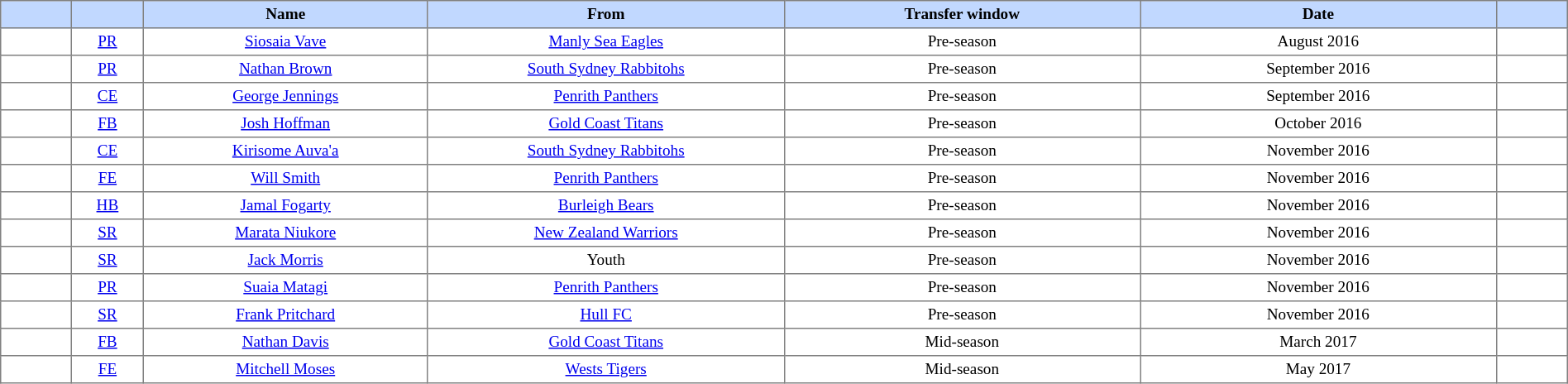<table border="1" cellpadding="3" cellspacing="0" style="border-collapse:collapse; font-size:80%; text-align:center; width:100%;">
<tr>
<th style="background:#c1d8ff; text-align:center; width:4%;"></th>
<th style="background:#c1d8ff; text-align:center; width:4%;"></th>
<th style="background:#c1d8ff; text-align:center; width:16%;">Name</th>
<th style="background:#c1d8ff; text-align:center; width:20%;">From</th>
<th style="background:#c1d8ff; text-align:center; width:20%;">Transfer window</th>
<th style="background:#c1d8ff; text-align:center; width:20%;">Date</th>
<th style="background:#c1d8ff; text-align:center; width:4%;"></th>
</tr>
<tr>
<td style="text-align:center"></td>
<td style="text-align:center"><a href='#'>PR</a></td>
<td><a href='#'>Siosaia Vave</a></td>
<td> <a href='#'>Manly Sea Eagles</a></td>
<td>Pre-season</td>
<td>August 2016</td>
<td></td>
</tr>
<tr>
<td style="text-align:center"></td>
<td style="text-align:center"><a href='#'>PR</a></td>
<td><a href='#'>Nathan Brown</a></td>
<td> <a href='#'>South Sydney Rabbitohs</a></td>
<td>Pre-season</td>
<td>September 2016</td>
<td></td>
</tr>
<tr>
<td style="text-align:center"></td>
<td style="text-align:center"><a href='#'>CE</a></td>
<td><a href='#'>George Jennings</a></td>
<td> <a href='#'>Penrith Panthers</a></td>
<td>Pre-season</td>
<td>September 2016</td>
<td></td>
</tr>
<tr>
<td style="text-align:center"></td>
<td style="text-align:center"><a href='#'>FB</a></td>
<td><a href='#'>Josh Hoffman</a></td>
<td> <a href='#'>Gold Coast Titans</a></td>
<td>Pre-season</td>
<td>October 2016</td>
<td></td>
</tr>
<tr>
<td style="text-align:center"></td>
<td style="text-align:center"><a href='#'>CE</a></td>
<td><a href='#'>Kirisome Auva'a</a></td>
<td> <a href='#'>South Sydney Rabbitohs</a></td>
<td>Pre-season</td>
<td>November 2016</td>
<td></td>
</tr>
<tr>
<td style="text-align:center"></td>
<td style="text-align:center"><a href='#'>FE</a></td>
<td><a href='#'>Will Smith</a></td>
<td> <a href='#'>Penrith Panthers</a></td>
<td>Pre-season</td>
<td>November 2016</td>
<td></td>
</tr>
<tr>
<td style="text-align:center"></td>
<td style="text-align:center"><a href='#'>HB</a></td>
<td><a href='#'>Jamal Fogarty</a></td>
<td> <a href='#'>Burleigh Bears</a></td>
<td>Pre-season</td>
<td>November 2016</td>
<td></td>
</tr>
<tr>
<td style="text-align:center"></td>
<td style="text-align:center"><a href='#'>SR</a></td>
<td><a href='#'>Marata Niukore</a></td>
<td> <a href='#'>New Zealand Warriors</a></td>
<td>Pre-season</td>
<td>November 2016</td>
<td></td>
</tr>
<tr>
<td style="text-align:center"></td>
<td style="text-align:center"><a href='#'>SR</a></td>
<td><a href='#'>Jack Morris</a></td>
<td>Youth</td>
<td>Pre-season</td>
<td>November 2016</td>
<td></td>
</tr>
<tr>
<td style="text-align:center"></td>
<td style="text-align:center"><a href='#'>PR</a></td>
<td><a href='#'>Suaia Matagi</a></td>
<td> <a href='#'>Penrith Panthers</a></td>
<td>Pre-season</td>
<td>November 2016</td>
<td></td>
</tr>
<tr>
<td style="text-align:center"></td>
<td style="text-align:center"><a href='#'>SR</a></td>
<td><a href='#'>Frank Pritchard</a></td>
<td> <a href='#'>Hull FC</a></td>
<td>Pre-season</td>
<td>November 2016</td>
<td></td>
</tr>
<tr>
<td style="text-align:center"></td>
<td style="text-align:center"><a href='#'>FB</a></td>
<td><a href='#'>Nathan Davis</a></td>
<td> <a href='#'>Gold Coast Titans</a></td>
<td>Mid-season</td>
<td>March 2017</td>
<td></td>
</tr>
<tr>
<td style="text-align:center"></td>
<td style="text-align:center"><a href='#'>FE</a></td>
<td><a href='#'>Mitchell Moses</a></td>
<td> <a href='#'>Wests Tigers</a></td>
<td>Mid-season</td>
<td>May 2017</td>
<td></td>
</tr>
</table>
